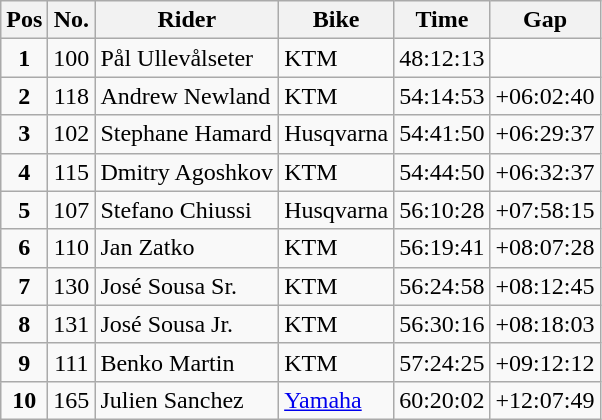<table class="wikitable">
<tr>
<th>Pos</th>
<th>No.</th>
<th>Rider</th>
<th>Bike</th>
<th>Time</th>
<th>Gap</th>
</tr>
<tr>
<td align=center><strong>1</strong></td>
<td align=center>100</td>
<td> Pål Ullevålseter</td>
<td>KTM</td>
<td>48:12:13</td>
<td></td>
</tr>
<tr>
<td align=center><strong>2</strong></td>
<td align=center>118</td>
<td> Andrew Newland</td>
<td>KTM</td>
<td>54:14:53</td>
<td align=right>+06:02:40</td>
</tr>
<tr>
<td align=center><strong>3</strong></td>
<td align=center>102</td>
<td> Stephane Hamard</td>
<td>Husqvarna</td>
<td>54:41:50</td>
<td align=right>+06:29:37</td>
</tr>
<tr>
<td align=center><strong>4</strong></td>
<td align=center>115</td>
<td> Dmitry Agoshkov</td>
<td>KTM</td>
<td>54:44:50</td>
<td align=right>+06:32:37</td>
</tr>
<tr>
<td align=center><strong>5</strong></td>
<td align=center>107</td>
<td> Stefano Chiussi</td>
<td>Husqvarna</td>
<td>56:10:28</td>
<td align=right>+07:58:15</td>
</tr>
<tr>
<td align=center><strong>6</strong></td>
<td align=center>110</td>
<td> Jan Zatko</td>
<td>KTM</td>
<td>56:19:41</td>
<td align=right>+08:07:28</td>
</tr>
<tr>
<td align=center><strong>7</strong></td>
<td align=center>130</td>
<td> José Sousa Sr.</td>
<td>KTM</td>
<td>56:24:58</td>
<td align=right>+08:12:45</td>
</tr>
<tr>
<td align=center><strong>8</strong></td>
<td align=center>131</td>
<td> José Sousa Jr.</td>
<td>KTM</td>
<td>56:30:16</td>
<td align=right>+08:18:03</td>
</tr>
<tr>
<td align=center><strong>9</strong></td>
<td align=center>111</td>
<td> Benko Martin</td>
<td>KTM</td>
<td>57:24:25</td>
<td align=right>+09:12:12</td>
</tr>
<tr>
<td align=center><strong>10</strong></td>
<td align=center>165</td>
<td> Julien Sanchez</td>
<td><a href='#'>Yamaha</a></td>
<td>60:20:02</td>
<td align=right>+12:07:49</td>
</tr>
</table>
